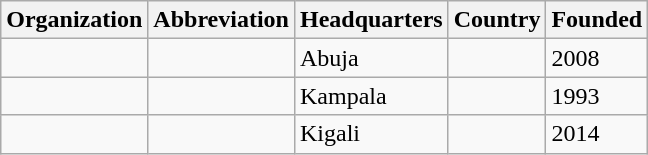<table class="wikitable sortable">
<tr>
<th>Organization</th>
<th>Abbreviation</th>
<th>Headquarters</th>
<th>Country</th>
<th>Founded</th>
</tr>
<tr>
<td></td>
<td></td>
<td>Abuja</td>
<td></td>
<td>2008</td>
</tr>
<tr>
<td></td>
<td></td>
<td>Kampala</td>
<td></td>
<td>1993</td>
</tr>
<tr>
<td></td>
<td></td>
<td>Kigali</td>
<td></td>
<td>2014</td>
</tr>
</table>
